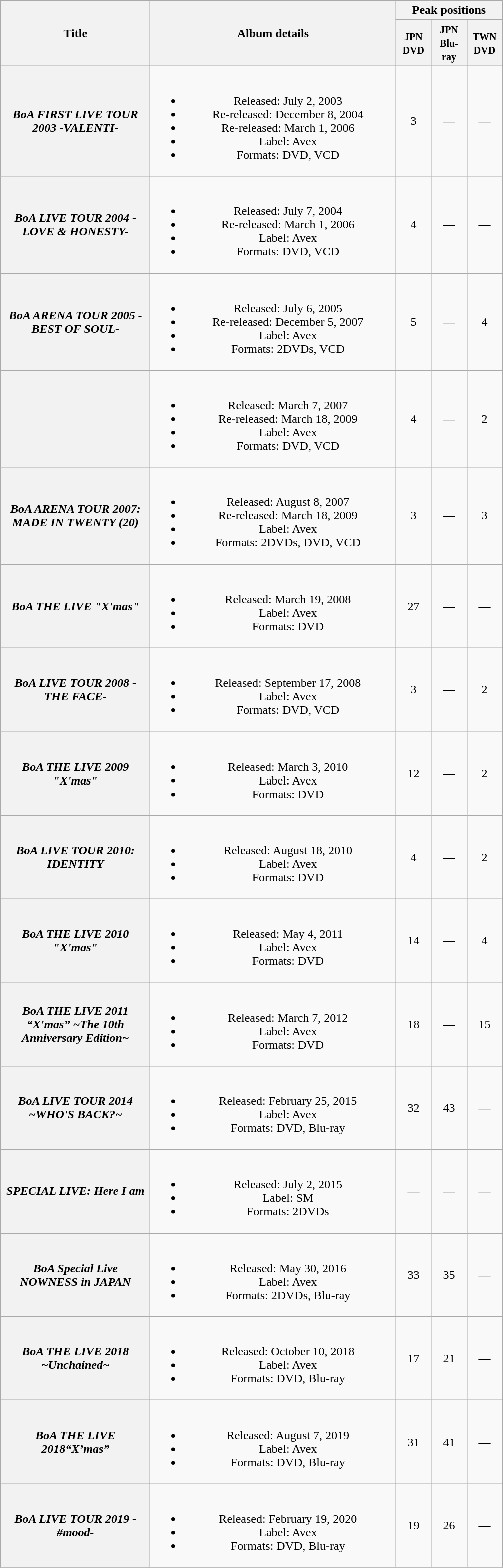<table class="wikitable plainrowheaders" style="text-align:center;" border="1">
<tr>
<th style="width:12em;" rowspan="2">Title</th>
<th style="width:20em;" rowspan="2">Album details</th>
<th colspan="3">Peak positions</th>
</tr>
<tr>
<th style="width:2.5em;"><small>JPN DVD</small><br></th>
<th style="width:2.5em;"><small>JPN Blu-ray</small><br></th>
<th style="width:2.5em;"><small>TWN DVD</small><br></th>
</tr>
<tr>
<th scope="row"><em>BoA FIRST LIVE TOUR 2003 -VALENTI-</em></th>
<td><br><ul><li>Released: July 2, 2003 </li><li>Re-released: December 8, 2004 </li><li>Re-released: March 1, 2006 </li><li>Label: Avex</li><li>Formats: DVD, VCD</li></ul></td>
<td>3</td>
<td>—</td>
<td>—</td>
</tr>
<tr>
<th scope="row"><em>BoA LIVE TOUR 2004 -LOVE & HONESTY-</em></th>
<td><br><ul><li>Released: July 7, 2004 </li><li>Re-released: March 1, 2006 </li><li>Label: Avex</li><li>Formats: DVD, VCD</li></ul></td>
<td>4</td>
<td>—</td>
<td>—</td>
</tr>
<tr>
<th scope="row"><em>BoA ARENA TOUR 2005 -BEST OF SOUL-</em></th>
<td><br><ul><li>Released: July 6, 2005 </li><li>Re-released: December 5, 2007 </li><li>Label: Avex</li><li>Formats: 2DVDs, VCD</li></ul></td>
<td>5</td>
<td>—</td>
<td>4</td>
</tr>
<tr>
<th scope="row"></th>
<td><br><ul><li>Released: March 7, 2007 </li><li>Re-released: March 18, 2009 </li><li>Label: Avex</li><li>Formats: DVD, VCD</li></ul></td>
<td>4</td>
<td>—</td>
<td>2</td>
</tr>
<tr>
<th scope="row"><em>BoA ARENA TOUR 2007: MADE IN TWENTY (20)</em></th>
<td><br><ul><li>Released: August 8, 2007 </li><li>Re-released: March 18, 2009 </li><li>Label: Avex</li><li>Formats: 2DVDs, DVD, VCD</li></ul></td>
<td>3</td>
<td>—</td>
<td>3</td>
</tr>
<tr>
<th scope="row"><em>BoA THE LIVE "X'mas"</em></th>
<td><br><ul><li>Released: March 19, 2008 </li><li>Label: Avex</li><li>Formats: DVD</li></ul></td>
<td>27</td>
<td>—</td>
<td>—</td>
</tr>
<tr>
<th scope="row"><em>BoA LIVE TOUR 2008 -THE FACE-</em></th>
<td><br><ul><li>Released: September 17, 2008 </li><li>Label: Avex</li><li>Formats: DVD, VCD</li></ul></td>
<td>3</td>
<td>—</td>
<td>2</td>
</tr>
<tr>
<th scope="row"><em>BoA THE LIVE 2009 "X'mas"</em></th>
<td><br><ul><li>Released: March 3, 2010 </li><li>Label: Avex</li><li>Formats: DVD</li></ul></td>
<td>12</td>
<td>—</td>
<td>2</td>
</tr>
<tr>
<th scope="row"><em>BoA LIVE TOUR 2010: IDENTITY</em></th>
<td><br><ul><li>Released: August 18, 2010 </li><li>Label: Avex</li><li>Formats: DVD</li></ul></td>
<td>4</td>
<td>—</td>
<td>2</td>
</tr>
<tr>
<th scope="row"><em>BoA THE LIVE 2010 "X'mas"</em></th>
<td><br><ul><li>Released: May 4, 2011 </li><li>Label: Avex</li><li>Formats: DVD</li></ul></td>
<td>14</td>
<td>—</td>
<td>4</td>
</tr>
<tr>
<th scope="row"><em>BoA THE LIVE 2011 “X'mas” ~The 10th Anniversary Edition~</em></th>
<td><br><ul><li>Released: March 7, 2012 </li><li>Label: Avex</li><li>Formats: DVD</li></ul></td>
<td>18</td>
<td>—</td>
<td>15</td>
</tr>
<tr>
<th scope="row"><em>BoA LIVE TOUR 2014 ~WHO'S BACK?~</em></th>
<td><br><ul><li>Released: February 25, 2015 </li><li>Label: Avex</li><li>Formats: DVD, Blu-ray</li></ul></td>
<td>32</td>
<td>43</td>
<td>—</td>
</tr>
<tr>
<th scope="row"><em>SPECIAL LIVE: Here I am</em></th>
<td><br><ul><li>Released: July 2, 2015 </li><li>Label: SM</li><li>Formats: 2DVDs</li></ul></td>
<td>—</td>
<td>—</td>
<td>—</td>
</tr>
<tr>
<th scope="row"><em>BoA Special Live NOWNESS in JAPAN</em></th>
<td><br><ul><li>Released: May 30, 2016 </li><li>Label: Avex</li><li>Formats: 2DVDs, Blu-ray</li></ul></td>
<td>33</td>
<td>35</td>
<td>—</td>
</tr>
<tr>
<th scope="row"><em>BoA THE LIVE 2018 ~Unchained~</em></th>
<td><br><ul><li>Released: October 10, 2018 </li><li>Label: Avex</li><li>Formats: DVD, Blu-ray</li></ul></td>
<td>17</td>
<td>21</td>
<td>—</td>
</tr>
<tr>
<th scope="row"><em>BoA THE LIVE 2018“X’mas”</em></th>
<td><br><ul><li>Released: August 7, 2019 </li><li>Label: Avex</li><li>Formats: DVD, Blu-ray</li></ul></td>
<td>31</td>
<td>41</td>
<td>—</td>
</tr>
<tr>
<th scope="row"><em>BoA LIVE TOUR 2019 -#mood-</em></th>
<td><br><ul><li>Released: February 19, 2020 </li><li>Label: Avex</li><li>Formats: DVD, Blu-ray</li></ul></td>
<td>19</td>
<td>26</td>
<td>—</td>
</tr>
<tr>
</tr>
</table>
